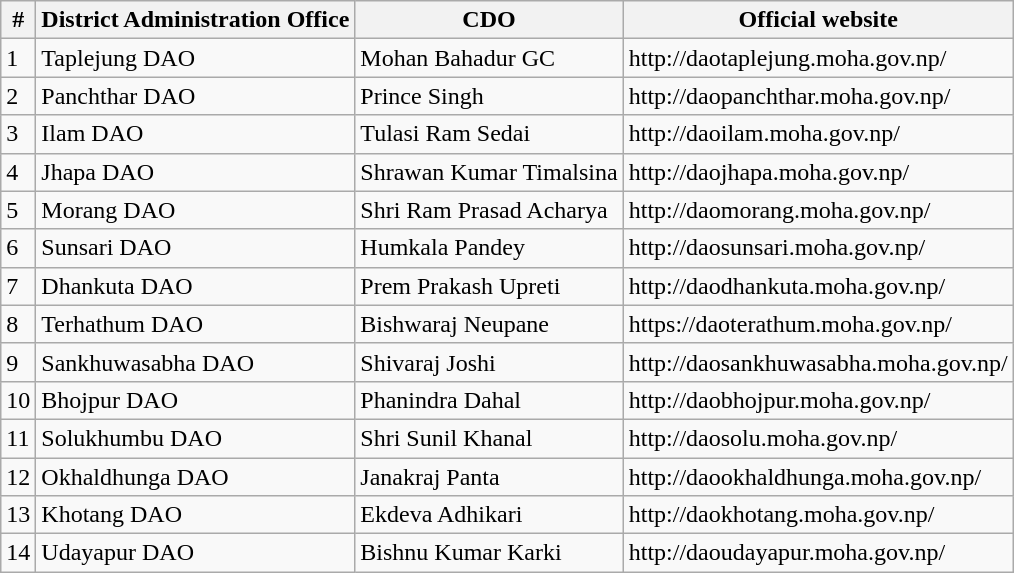<table class="wikitable sortable">
<tr style="text-align:center;">
<th>#</th>
<th>District Administration Office</th>
<th>CDO</th>
<th>Official website</th>
</tr>
<tr>
<td>1</td>
<td>Taplejung DAO</td>
<td>Mohan Bahadur GC</td>
<td>http://daotaplejung.moha.gov.np/</td>
</tr>
<tr>
<td>2</td>
<td>Panchthar DAO</td>
<td>Prince Singh</td>
<td>http://daopanchthar.moha.gov.np/</td>
</tr>
<tr>
<td>3</td>
<td>Ilam DAO</td>
<td>Tulasi Ram Sedai</td>
<td>http://daoilam.moha.gov.np/</td>
</tr>
<tr>
<td>4</td>
<td>Jhapa DAO</td>
<td>Shrawan Kumar Timalsina</td>
<td>http://daojhapa.moha.gov.np/</td>
</tr>
<tr>
<td>5</td>
<td>Morang DAO</td>
<td>Shri Ram Prasad Acharya</td>
<td>http://daomorang.moha.gov.np/</td>
</tr>
<tr>
<td>6</td>
<td>Sunsari DAO</td>
<td>Humkala Pandey</td>
<td>http://daosunsari.moha.gov.np/</td>
</tr>
<tr>
<td>7</td>
<td>Dhankuta DAO</td>
<td>Prem Prakash Upreti</td>
<td>http://daodhankuta.moha.gov.np/</td>
</tr>
<tr>
<td>8</td>
<td>Terhathum DAO</td>
<td>Bishwaraj Neupane</td>
<td>https://daoterathum.moha.gov.np/</td>
</tr>
<tr>
<td>9</td>
<td>Sankhuwasabha DAO</td>
<td>Shivaraj Joshi</td>
<td>http://daosankhuwasabha.moha.gov.np/</td>
</tr>
<tr>
<td>10</td>
<td>Bhojpur DAO</td>
<td>Phanindra Dahal</td>
<td>http://daobhojpur.moha.gov.np/</td>
</tr>
<tr>
<td>11</td>
<td>Solukhumbu DAO</td>
<td>Shri Sunil Khanal</td>
<td>http://daosolu.moha.gov.np/</td>
</tr>
<tr>
<td>12</td>
<td>Okhaldhunga DAO</td>
<td>Janakraj Panta</td>
<td>http://daookhaldhunga.moha.gov.np/</td>
</tr>
<tr>
<td>13</td>
<td>Khotang DAO</td>
<td>Ekdeva Adhikari</td>
<td>http://daokhotang.moha.gov.np/</td>
</tr>
<tr>
<td>14</td>
<td>Udayapur DAO</td>
<td>Bishnu Kumar Karki</td>
<td>http://daoudayapur.moha.gov.np/</td>
</tr>
</table>
